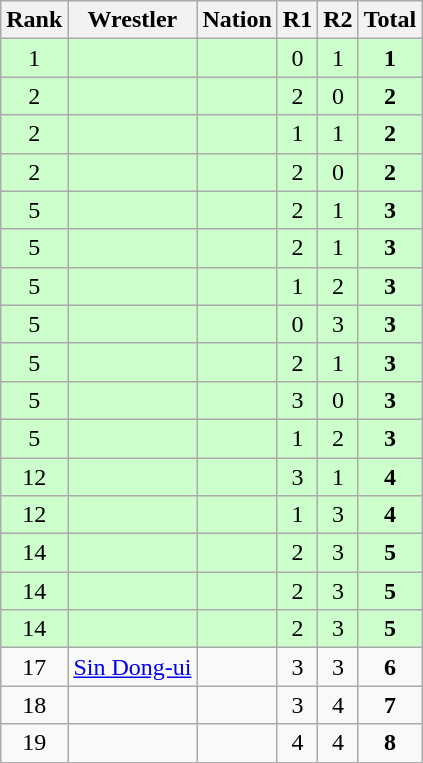<table class="wikitable sortable" style="text-align:center;">
<tr>
<th>Rank</th>
<th>Wrestler</th>
<th>Nation</th>
<th>R1</th>
<th>R2</th>
<th>Total</th>
</tr>
<tr style="background:#cfc;">
<td>1</td>
<td align=left></td>
<td align=left></td>
<td>0</td>
<td>1</td>
<td><strong>1</strong></td>
</tr>
<tr style="background:#cfc;">
<td>2</td>
<td align=left></td>
<td align=left></td>
<td>2</td>
<td>0</td>
<td><strong>2</strong></td>
</tr>
<tr style="background:#cfc;">
<td>2</td>
<td align=left></td>
<td align=left></td>
<td>1</td>
<td>1</td>
<td><strong>2</strong></td>
</tr>
<tr style="background:#cfc;">
<td>2</td>
<td align=left></td>
<td align=left></td>
<td>2</td>
<td>0</td>
<td><strong>2</strong></td>
</tr>
<tr style="background:#cfc;">
<td>5</td>
<td align=left></td>
<td align=left></td>
<td>2</td>
<td>1</td>
<td><strong>3</strong></td>
</tr>
<tr style="background:#cfc;">
<td>5</td>
<td align=left></td>
<td align=left></td>
<td>2</td>
<td>1</td>
<td><strong>3</strong></td>
</tr>
<tr style="background:#cfc;">
<td>5</td>
<td align=left></td>
<td align=left></td>
<td>1</td>
<td>2</td>
<td><strong>3</strong></td>
</tr>
<tr style="background:#cfc;">
<td>5</td>
<td align=left></td>
<td align=left></td>
<td>0</td>
<td>3</td>
<td><strong>3</strong></td>
</tr>
<tr style="background:#cfc;">
<td>5</td>
<td align=left></td>
<td align=left></td>
<td>2</td>
<td>1</td>
<td><strong>3</strong></td>
</tr>
<tr style="background:#cfc;">
<td>5</td>
<td align=left></td>
<td align=left></td>
<td>3</td>
<td>0</td>
<td><strong>3</strong></td>
</tr>
<tr style="background:#cfc;">
<td>5</td>
<td align=left></td>
<td align=left></td>
<td>1</td>
<td>2</td>
<td><strong>3</strong></td>
</tr>
<tr style="background:#cfc;">
<td>12</td>
<td align=left></td>
<td align=left></td>
<td>3</td>
<td>1</td>
<td><strong>4</strong></td>
</tr>
<tr style="background:#cfc;">
<td>12</td>
<td align=left></td>
<td align=left></td>
<td>1</td>
<td>3</td>
<td><strong>4</strong></td>
</tr>
<tr style="background:#cfc;">
<td>14</td>
<td align=left></td>
<td align=left></td>
<td>2</td>
<td>3</td>
<td><strong>5</strong></td>
</tr>
<tr style="background:#cfc;">
<td>14</td>
<td align=left></td>
<td align=left></td>
<td>2</td>
<td>3</td>
<td><strong>5</strong></td>
</tr>
<tr style="background:#cfc;">
<td>14</td>
<td align=left></td>
<td align=left></td>
<td>2</td>
<td>3</td>
<td><strong>5</strong></td>
</tr>
<tr>
<td>17</td>
<td align=left><a href='#'>Sin Dong-ui</a></td>
<td align=left></td>
<td>3</td>
<td>3</td>
<td><strong>6</strong></td>
</tr>
<tr>
<td>18</td>
<td align=left></td>
<td align=left></td>
<td>3</td>
<td>4</td>
<td><strong>7</strong></td>
</tr>
<tr>
<td>19</td>
<td align=left></td>
<td align=left></td>
<td>4</td>
<td>4</td>
<td><strong>8</strong></td>
</tr>
</table>
